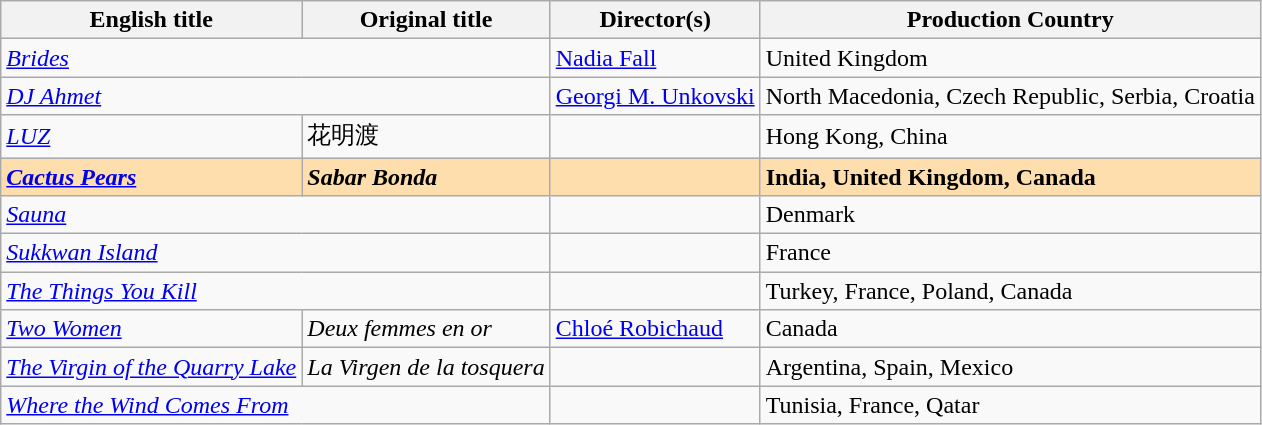<table class="wikitable plainrowheaders" style="margin-bottom:4px">
<tr>
<th scope="col">English title</th>
<th scope="col">Original title</th>
<th scope="col">Director(s)</th>
<th scope="col">Production Country</th>
</tr>
<tr>
<td colspan="2" scope="row"><em><a href='#'>Brides</a></em></td>
<td><a href='#'>Nadia Fall</a></td>
<td>United Kingdom</td>
</tr>
<tr>
<td colspan="2"><em><a href='#'>DJ Ahmet</a></em></td>
<td><a href='#'>Georgi M. Unkovski</a></td>
<td>North Macedonia, Czech Republic, Serbia, Croatia</td>
</tr>
<tr>
<td><em><a href='#'>LUZ</a></em></td>
<td>花明渡</td>
<td></td>
<td>Hong Kong, China</td>
</tr>
<tr style="background:#FFDEAD;">
<td><strong><em><a href='#'>Cactus Pears</a></em></strong></td>
<td><strong><em>Sabar Bonda</em></strong></td>
<td></td>
<td><strong>India, United Kingdom, Canada</strong></td>
</tr>
<tr>
<td colspan="2"><em><a href='#'>Sauna</a></em></td>
<td></td>
<td>Denmark</td>
</tr>
<tr>
<td colspan="2"><em><a href='#'>Sukkwan Island</a></em></td>
<td></td>
<td>France</td>
</tr>
<tr>
<td colspan="2"><em><a href='#'>The Things You Kill</a></em></td>
<td></td>
<td>Turkey, France, Poland, Canada</td>
</tr>
<tr>
<td><em><a href='#'>Two Women</a></em></td>
<td><em>Deux femmes en or</em></td>
<td><a href='#'>Chloé Robichaud</a></td>
<td>Canada</td>
</tr>
<tr>
<td><em><a href='#'>The Virgin of the Quarry Lake</a></em></td>
<td><em>La Virgen de la tosquera</em></td>
<td></td>
<td>Argentina, Spain, Mexico</td>
</tr>
<tr>
<td colspan="2"><em><a href='#'>Where the Wind Comes From</a></em></td>
<td></td>
<td>Tunisia, France, Qatar</td>
</tr>
</table>
